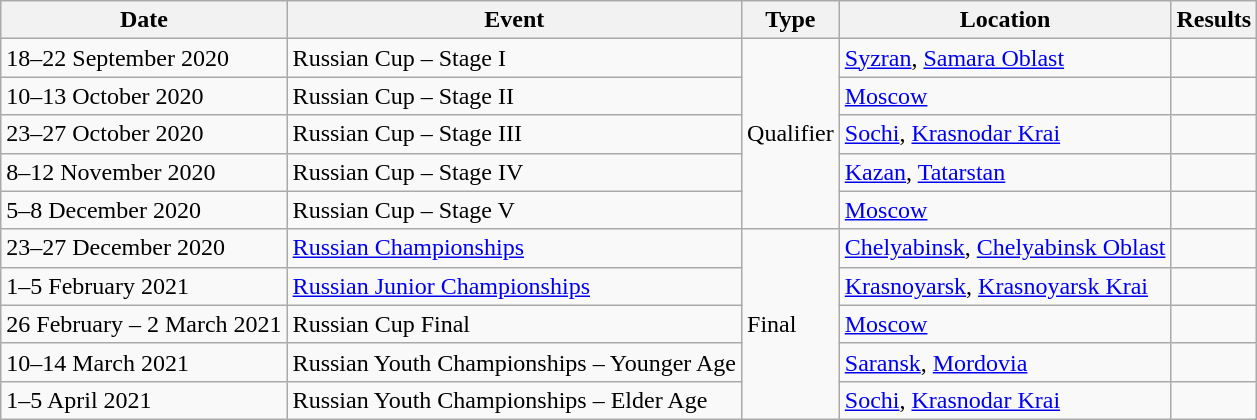<table class="wikitable">
<tr>
<th>Date</th>
<th>Event</th>
<th>Type</th>
<th>Location</th>
<th>Results</th>
</tr>
<tr>
<td>18–22 September 2020</td>
<td>Russian Cup – Stage I</td>
<td rowspan=5>Qualifier</td>
<td><a href='#'>Syzran</a>, <a href='#'>Samara Oblast</a></td>
<td></td>
</tr>
<tr>
<td>10–13 October 2020</td>
<td>Russian Cup – Stage II</td>
<td><a href='#'>Moscow</a></td>
<td></td>
</tr>
<tr>
<td>23–27 October 2020</td>
<td>Russian Cup – Stage III</td>
<td><a href='#'>Sochi</a>, <a href='#'>Krasnodar Krai</a></td>
<td></td>
</tr>
<tr>
<td>8–12 November 2020</td>
<td>Russian Cup – Stage IV</td>
<td><a href='#'>Kazan</a>, <a href='#'>Tatarstan</a></td>
<td></td>
</tr>
<tr>
<td>5–8 December 2020</td>
<td>Russian Cup – Stage V</td>
<td><a href='#'>Moscow</a></td>
<td></td>
</tr>
<tr>
<td>23–27 December 2020</td>
<td><a href='#'>Russian Championships</a></td>
<td rowspan=5>Final</td>
<td><a href='#'>Chelyabinsk</a>, <a href='#'>Chelyabinsk Oblast</a></td>
<td></td>
</tr>
<tr>
<td>1–5 February 2021</td>
<td><a href='#'>Russian Junior Championships</a></td>
<td><a href='#'>Krasnoyarsk</a>, <a href='#'>Krasnoyarsk Krai</a></td>
<td></td>
</tr>
<tr>
<td>26 February – 2 March 2021</td>
<td>Russian Cup Final</td>
<td><a href='#'>Moscow</a></td>
<td></td>
</tr>
<tr>
<td>10–14 March 2021</td>
<td>Russian Youth Championships – Younger Age</td>
<td><a href='#'>Saransk</a>, <a href='#'>Mordovia</a></td>
<td></td>
</tr>
<tr>
<td>1–5 April 2021</td>
<td>Russian Youth Championships – Elder Age</td>
<td><a href='#'>Sochi</a>, <a href='#'>Krasnodar Krai</a></td>
<td></td>
</tr>
</table>
